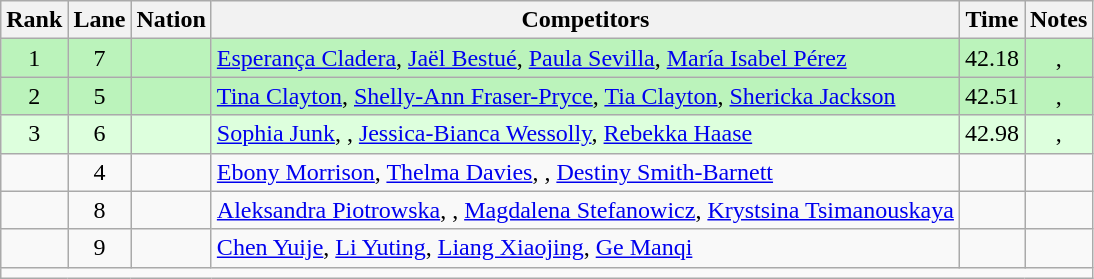<table class="wikitable sortable" style="text-align:center">
<tr>
<th scope="col" style="width: 10px;">Rank</th>
<th scope="col" style="width: 10px;">Lane</th>
<th scope="col">Nation</th>
<th scope="col">Competitors</th>
<th scope="col">Time</th>
<th scope="col">Notes</th>
</tr>
<tr bgcolor="#bbf3bb">
<td>1</td>
<td>7</td>
<td align="left"></td>
<td align="left"><a href='#'>Esperança Cladera</a>, <a href='#'>Jaël Bestué</a>, <a href='#'>Paula Sevilla</a>, <a href='#'>María Isabel Pérez</a></td>
<td>42.18</td>
<td>, <strong></strong></td>
</tr>
<tr bgcolor="#bbf3bb">
<td>2</td>
<td>5</td>
<td align="left"></td>
<td align="left"><a href='#'>Tina Clayton</a>, <a href='#'>Shelly-Ann Fraser-Pryce</a>, <a href='#'>Tia Clayton</a>, <a href='#'>Shericka Jackson</a></td>
<td>42.51</td>
<td>, </td>
</tr>
<tr bgcolor=ddffdd>
<td>3</td>
<td>6</td>
<td align="left"></td>
<td align="left"><a href='#'>Sophia Junk</a>, , <a href='#'>Jessica-Bianca Wessolly</a>, <a href='#'>Rebekka Haase</a></td>
<td>42.98</td>
<td>, </td>
</tr>
<tr>
<td></td>
<td>4</td>
<td align="left"></td>
<td align="left"><a href='#'>Ebony Morrison</a>, <a href='#'>Thelma Davies</a>, , <a href='#'>Destiny Smith-Barnett</a></td>
<td></td>
<td></td>
</tr>
<tr>
<td></td>
<td>8</td>
<td align="left"></td>
<td align="left"><a href='#'>Aleksandra Piotrowska</a>, , <a href='#'>Magdalena Stefanowicz</a>, <a href='#'>Krystsina Tsimanouskaya</a></td>
<td></td>
<td></td>
</tr>
<tr>
<td></td>
<td>9</td>
<td align="left"></td>
<td align="left"><a href='#'>Chen Yuije</a>, <a href='#'>Li Yuting</a>, <a href='#'>Liang Xiaojing</a>, <a href='#'>Ge Manqi</a></td>
<td></td>
<td></td>
</tr>
<tr class="sortbottom">
<td colspan="6"></td>
</tr>
</table>
